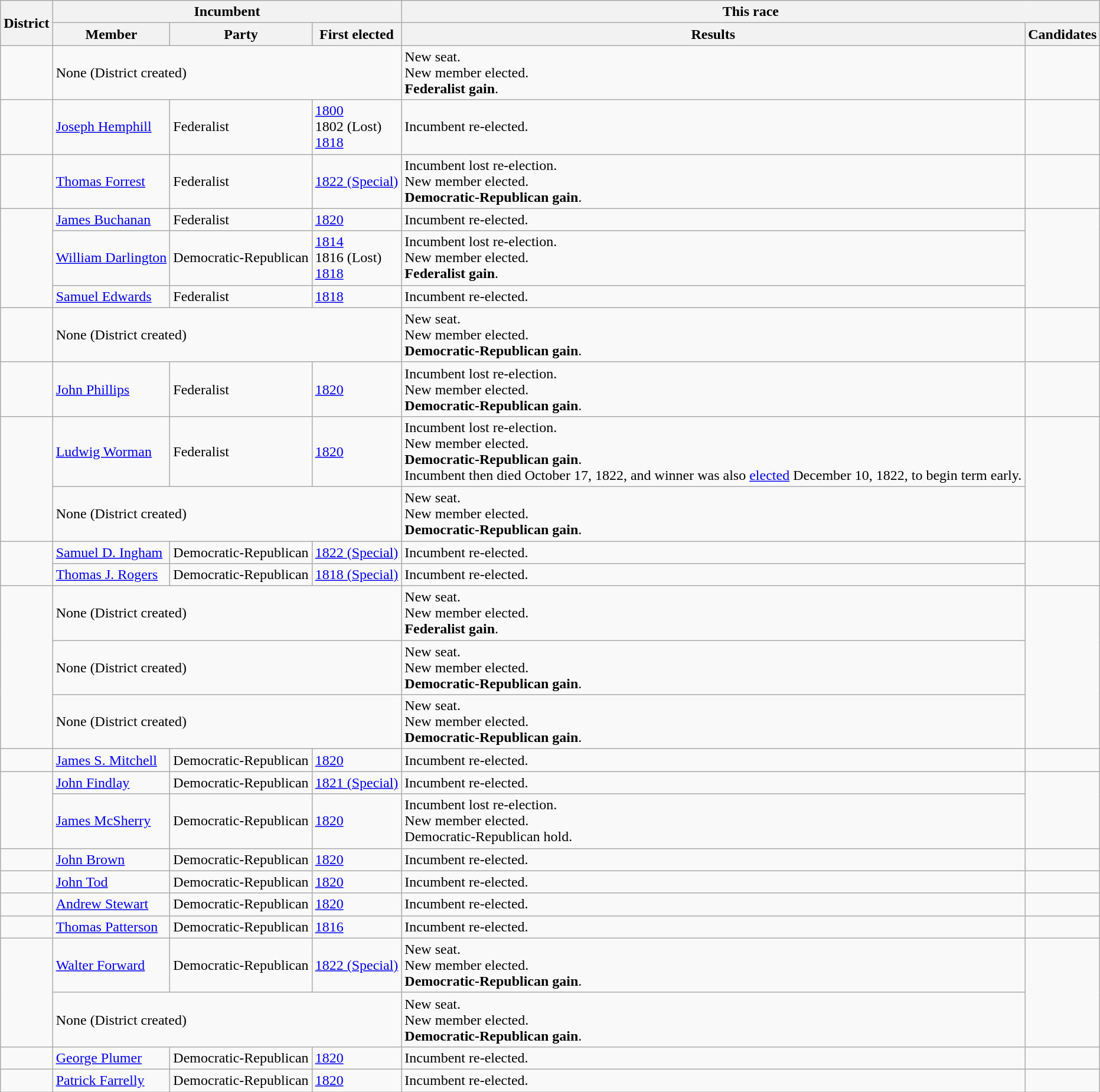<table class=wikitable>
<tr>
<th rowspan=2>District</th>
<th colspan=3>Incumbent</th>
<th colspan=2>This race</th>
</tr>
<tr>
<th>Member</th>
<th>Party</th>
<th>First elected</th>
<th>Results</th>
<th>Candidates</th>
</tr>
<tr>
<td></td>
<td colspan=3>None (District created)</td>
<td>New seat.<br>New member elected.<br><strong>Federalist gain</strong>.</td>
<td nowrap></td>
</tr>
<tr>
<td></td>
<td><a href='#'>Joseph Hemphill</a><br></td>
<td>Federalist</td>
<td><a href='#'>1800</a><br>1802 (Lost)<br><a href='#'>1818</a></td>
<td>Incumbent re-elected.</td>
<td nowrap></td>
</tr>
<tr>
<td></td>
<td><a href='#'>Thomas Forrest</a><br></td>
<td>Federalist</td>
<td><a href='#'>1822 (Special)</a></td>
<td>Incumbent lost re-election.<br>New member elected.<br><strong>Democratic-Republican gain</strong>.</td>
<td nowrap></td>
</tr>
<tr>
<td rowspan=3><br></td>
<td><a href='#'>James Buchanan</a><br></td>
<td>Federalist</td>
<td><a href='#'>1820</a></td>
<td>Incumbent re-elected.</td>
<td rowspan=3 nowrap></td>
</tr>
<tr>
<td><a href='#'>William Darlington</a><br></td>
<td>Democratic-Republican</td>
<td><a href='#'>1814</a><br>1816 (Lost)<br><a href='#'>1818</a></td>
<td>Incumbent lost re-election.<br>New member elected.<br><strong>Federalist gain</strong>.</td>
</tr>
<tr>
<td><a href='#'>Samuel Edwards</a><br></td>
<td>Federalist</td>
<td><a href='#'>1818</a></td>
<td>Incumbent re-elected.</td>
</tr>
<tr>
<td></td>
<td colspan=3>None (District created)</td>
<td>New seat.<br>New member elected.<br><strong>Democratic-Republican gain</strong>.</td>
<td nowrap></td>
</tr>
<tr>
<td></td>
<td><a href='#'>John Phillips</a><br></td>
<td>Federalist</td>
<td><a href='#'>1820</a></td>
<td>Incumbent lost re-election.<br>New member elected.<br><strong>Democratic-Republican gain</strong>.</td>
<td nowrap></td>
</tr>
<tr>
<td rowspan=2><br></td>
<td><a href='#'>Ludwig Worman</a></td>
<td>Federalist</td>
<td><a href='#'>1820</a></td>
<td>Incumbent lost re-election.<br>New member elected.<br><strong>Democratic-Republican gain</strong>.<br>Incumbent then died October 17, 1822, and winner was also <a href='#'>elected</a> December 10, 1822, to begin term early.</td>
<td rowspan=2 nowrap></td>
</tr>
<tr>
<td colspan=3>None (District created)</td>
<td>New seat.<br>New member elected.<br><strong>Democratic-Republican gain</strong>.</td>
</tr>
<tr>
<td rowspan=2><br></td>
<td><a href='#'>Samuel D. Ingham</a><br></td>
<td>Democratic-Republican</td>
<td><a href='#'>1822 (Special)</a></td>
<td>Incumbent re-elected.</td>
<td rowspan=2 nowrap></td>
</tr>
<tr>
<td><a href='#'>Thomas J. Rogers</a><br></td>
<td>Democratic-Republican</td>
<td><a href='#'>1818 (Special)</a></td>
<td>Incumbent re-elected.</td>
</tr>
<tr>
<td rowspan=3><br></td>
<td colspan=3>None (District created)</td>
<td>New seat.<br>New member elected.<br><strong>Federalist gain</strong>.</td>
<td rowspan=3 nowrap></td>
</tr>
<tr>
<td colspan=3>None (District created)</td>
<td>New seat.<br>New member elected.<br><strong>Democratic-Republican gain</strong>.</td>
</tr>
<tr>
<td colspan=3>None (District created)</td>
<td>New seat.<br>New member elected.<br><strong>Democratic-Republican gain</strong>.</td>
</tr>
<tr>
<td></td>
<td><a href='#'>James S. Mitchell</a><br></td>
<td>Democratic-Republican</td>
<td><a href='#'>1820</a></td>
<td>Incumbent re-elected.</td>
<td nowrap></td>
</tr>
<tr>
<td rowspan=2><br></td>
<td><a href='#'>John Findlay</a><br></td>
<td>Democratic-Republican</td>
<td><a href='#'>1821 (Special)</a></td>
<td>Incumbent re-elected.</td>
<td rowspan=2 nowrap></td>
</tr>
<tr>
<td><a href='#'>James McSherry</a><br></td>
<td>Democratic-Republican</td>
<td><a href='#'>1820</a></td>
<td>Incumbent lost re-election.<br>New member elected.<br>Democratic-Republican hold.</td>
</tr>
<tr>
<td></td>
<td><a href='#'>John Brown</a><br></td>
<td>Democratic-Republican</td>
<td><a href='#'>1820</a></td>
<td>Incumbent re-elected.</td>
<td nowrap></td>
</tr>
<tr>
<td></td>
<td><a href='#'>John Tod</a><br></td>
<td>Democratic-Republican</td>
<td><a href='#'>1820</a></td>
<td>Incumbent re-elected.</td>
<td nowrap></td>
</tr>
<tr>
<td></td>
<td><a href='#'>Andrew Stewart</a><br></td>
<td>Democratic-Republican</td>
<td><a href='#'>1820</a></td>
<td>Incumbent re-elected.</td>
<td nowrap></td>
</tr>
<tr>
<td></td>
<td><a href='#'>Thomas Patterson</a><br></td>
<td>Democratic-Republican</td>
<td><a href='#'>1816</a></td>
<td>Incumbent re-elected.</td>
<td nowrap></td>
</tr>
<tr>
<td rowspan=2><br></td>
<td><a href='#'>Walter Forward</a><br></td>
<td>Democratic-Republican</td>
<td><a href='#'>1822 (Special)</a></td>
<td>New seat.<br>New member elected.<br><strong>Democratic-Republican gain</strong>.</td>
<td rowspan=2 nowrap></td>
</tr>
<tr>
<td colspan=3>None (District created)</td>
<td>New seat.<br>New member elected.<br><strong>Democratic-Republican gain</strong>.</td>
</tr>
<tr>
<td></td>
<td><a href='#'>George Plumer</a><br></td>
<td>Democratic-Republican</td>
<td><a href='#'>1820</a></td>
<td>Incumbent re-elected.</td>
<td nowrap></td>
</tr>
<tr>
<td></td>
<td><a href='#'>Patrick Farrelly</a><br></td>
<td>Democratic-Republican</td>
<td><a href='#'>1820</a></td>
<td>Incumbent re-elected.</td>
<td nowrap></td>
</tr>
</table>
